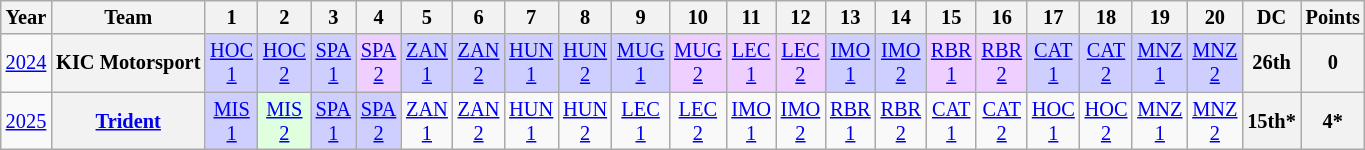<table class="wikitable" style="text-align:center; font-size:85%">
<tr>
<th>Year</th>
<th>Team</th>
<th>1</th>
<th>2</th>
<th>3</th>
<th>4</th>
<th>5</th>
<th>6</th>
<th>7</th>
<th>8</th>
<th>9</th>
<th>10</th>
<th>11</th>
<th>12</th>
<th>13</th>
<th>14</th>
<th>15</th>
<th>16</th>
<th>17</th>
<th>18</th>
<th>19</th>
<th>20</th>
<th>DC</th>
<th>Points</th>
</tr>
<tr>
<td><a href='#'>2024</a></td>
<th nowrap>KIC Motorsport</th>
<td style="background:#cfcfff;"><a href='#'>HOC<br>1</a><br></td>
<td style="background:#cfcfff;"><a href='#'>HOC<br>2</a><br></td>
<td style="background:#CFCFFF;"><a href='#'>SPA<br>1</a><br></td>
<td style="background:#EFCFFF;"><a href='#'>SPA<br>2</a><br></td>
<td style="background:#CFCFFF;"><a href='#'>ZAN<br>1</a><br></td>
<td style="background:#CFCFFF;"><a href='#'>ZAN<br>2</a><br></td>
<td style="background:#CFCFFF;"><a href='#'>HUN<br>1</a><br></td>
<td style="background:#CFCFFF;"><a href='#'>HUN<br>2</a><br></td>
<td style="background:#CFCFFF;"><a href='#'>MUG<br>1</a><br></td>
<td style="background:#EFCFFF;"><a href='#'>MUG<br>2</a><br></td>
<td style="background:#EFCFFF;"><a href='#'>LEC<br>1</a><br></td>
<td style="background:#EFCFFF;"><a href='#'>LEC<br>2</a><br></td>
<td style="background:#CFCFFF;"><a href='#'>IMO<br>1</a><br></td>
<td style="background:#CFCFFF;"><a href='#'>IMO<br>2</a><br></td>
<td style="background:#EFCFFF;"><a href='#'>RBR<br>1</a><br></td>
<td style="background:#EFCFFF;"><a href='#'>RBR<br>2</a><br></td>
<td style="background:#CFCFFF;"><a href='#'>CAT<br>1</a><br></td>
<td style="background:#CFCFFF;"><a href='#'>CAT<br>2</a><br></td>
<td style="background:#CFCFFF;"><a href='#'>MNZ<br>1</a><br></td>
<td style="background:#CFCFFF;"><a href='#'>MNZ<br>2</a><br></td>
<th>26th</th>
<th>0</th>
</tr>
<tr>
<td><a href='#'>2025</a></td>
<th nowrap><a href='#'>Trident</a></th>
<td style="background:#CFCFFF;"><a href='#'>MIS<br>1</a><br></td>
<td style="background:#DFFFDF;"><a href='#'>MIS<br>2</a><br></td>
<td style="background:#CFCFFF;"><a href='#'>SPA<br>1</a><br></td>
<td style="background:#CFCFFF;"><a href='#'>SPA<br>2</a><br></td>
<td style="background:#;"><a href='#'>ZAN<br>1</a></td>
<td style="background:#;"><a href='#'>ZAN<br>2</a></td>
<td style="background:#;"><a href='#'>HUN<br>1</a></td>
<td style="background:#;"><a href='#'>HUN<br>2</a></td>
<td style="background:#;"><a href='#'>LEC<br>1</a></td>
<td style="background:#;"><a href='#'>LEC<br>2</a></td>
<td style="background:#;"><a href='#'>IMO<br>1</a></td>
<td style="background:#;"><a href='#'>IMO<br>2</a></td>
<td style="background:#;"><a href='#'>RBR<br>1</a></td>
<td style="background:#;"><a href='#'>RBR<br>2</a></td>
<td style="background:#;"><a href='#'>CAT<br>1</a></td>
<td style="background:#;"><a href='#'>CAT<br>2</a></td>
<td style="background:#;"><a href='#'>HOC<br>1</a></td>
<td style="background:#;"><a href='#'>HOC<br>2</a></td>
<td style="background:#;"><a href='#'>MNZ<br>1</a></td>
<td style="background:#;"><a href='#'>MNZ<br>2</a></td>
<th>15th*</th>
<th>4*</th>
</tr>
</table>
